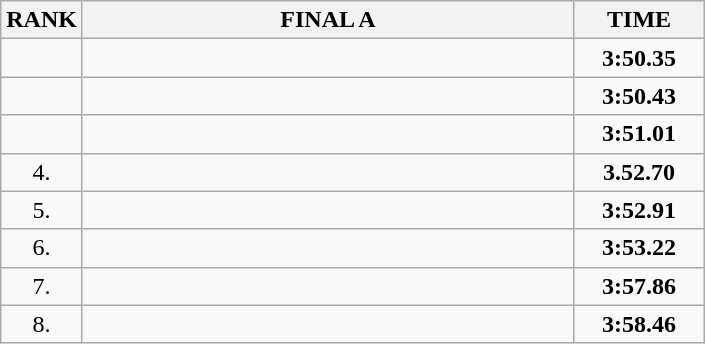<table class="wikitable">
<tr>
<th>RANK</th>
<th style="width: 20em">FINAL A</th>
<th style="width: 5em">TIME</th>
</tr>
<tr>
<td align="center"></td>
<td></td>
<td align="center"><strong>3:50.35</strong></td>
</tr>
<tr>
<td align="center"></td>
<td></td>
<td align="center"><strong>3:50.43</strong></td>
</tr>
<tr>
<td align="center"></td>
<td></td>
<td align="center"><strong>3:51.01</strong></td>
</tr>
<tr>
<td align="center">4.</td>
<td></td>
<td align="center"><strong>3.52.70</strong></td>
</tr>
<tr>
<td align="center">5.</td>
<td></td>
<td align="center"><strong>3:52.91</strong></td>
</tr>
<tr>
<td align="center">6.</td>
<td></td>
<td align="center"><strong>3:53.22</strong></td>
</tr>
<tr>
<td align="center">7.</td>
<td></td>
<td align="center"><strong>3:57.86</strong></td>
</tr>
<tr>
<td align="center">8.</td>
<td></td>
<td align="center"><strong>3:58.46</strong></td>
</tr>
</table>
